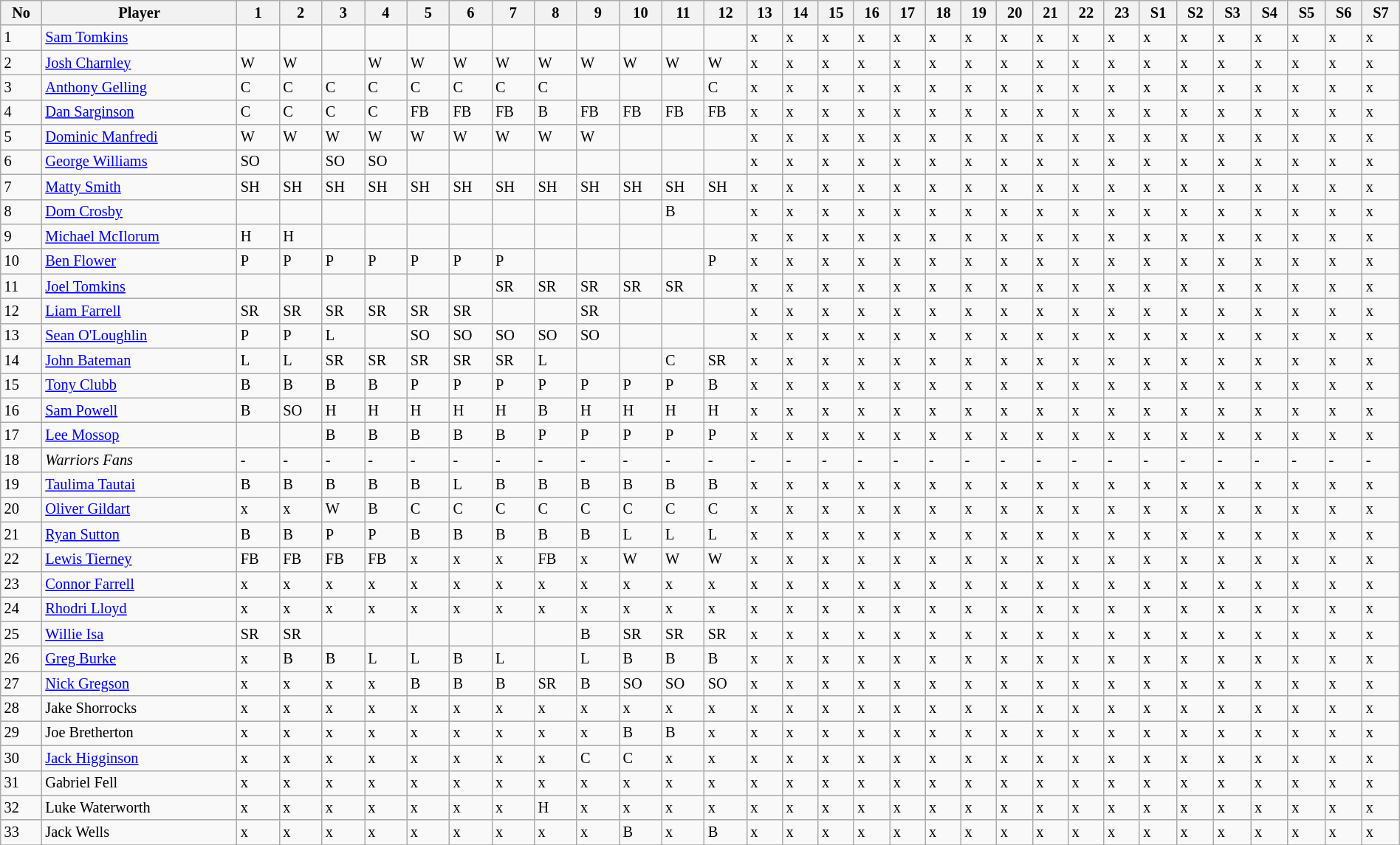<table class="wikitable" style="font-size:85%;" width="100%">
<tr>
<th>No</th>
<th>Player</th>
<th>1</th>
<th>2</th>
<th>3</th>
<th>4</th>
<th>5</th>
<th>6</th>
<th>7</th>
<th>8</th>
<th>9</th>
<th>10</th>
<th>11</th>
<th>12</th>
<th>13</th>
<th>14</th>
<th>15</th>
<th>16</th>
<th>17</th>
<th>18</th>
<th>19</th>
<th>20</th>
<th>21</th>
<th>22</th>
<th>23</th>
<th>S1</th>
<th>S2</th>
<th>S3</th>
<th>S4</th>
<th>S5</th>
<th>S6</th>
<th>S7</th>
</tr>
<tr>
<td>1</td>
<td><a href='#'>Sam Tomkins</a></td>
<td></td>
<td></td>
<td></td>
<td></td>
<td></td>
<td></td>
<td></td>
<td></td>
<td></td>
<td></td>
<td></td>
<td></td>
<td>x</td>
<td>x</td>
<td>x</td>
<td>x</td>
<td>x</td>
<td>x</td>
<td>x</td>
<td>x</td>
<td>x</td>
<td>x</td>
<td>x</td>
<td>x</td>
<td>x</td>
<td>x</td>
<td>x</td>
<td>x</td>
<td>x</td>
<td>x</td>
</tr>
<tr>
<td>2</td>
<td><a href='#'>Josh Charnley</a></td>
<td>W</td>
<td>W</td>
<td></td>
<td>W</td>
<td>W</td>
<td>W</td>
<td>W</td>
<td>W</td>
<td>W</td>
<td>W</td>
<td>W</td>
<td>W</td>
<td>x</td>
<td>x</td>
<td>x</td>
<td>x</td>
<td>x</td>
<td>x</td>
<td>x</td>
<td>x</td>
<td>x</td>
<td>x</td>
<td>x</td>
<td>x</td>
<td>x</td>
<td>x</td>
<td>x</td>
<td>x</td>
<td>x</td>
<td>x</td>
</tr>
<tr>
<td>3</td>
<td><a href='#'>Anthony Gelling</a></td>
<td>C</td>
<td>C</td>
<td>C</td>
<td>C</td>
<td>C</td>
<td>C</td>
<td>C</td>
<td>C</td>
<td></td>
<td></td>
<td></td>
<td>C</td>
<td>x</td>
<td>x</td>
<td>x</td>
<td>x</td>
<td>x</td>
<td>x</td>
<td>x</td>
<td>x</td>
<td>x</td>
<td>x</td>
<td>x</td>
<td>x</td>
<td>x</td>
<td>x</td>
<td>x</td>
<td>x</td>
<td>x</td>
<td>x</td>
</tr>
<tr>
<td>4</td>
<td><a href='#'>Dan Sarginson</a></td>
<td>C</td>
<td>C</td>
<td>C</td>
<td>C</td>
<td>FB</td>
<td>FB</td>
<td>FB</td>
<td>B</td>
<td>FB</td>
<td>FB</td>
<td>FB</td>
<td>FB</td>
<td>x</td>
<td>x</td>
<td>x</td>
<td>x</td>
<td>x</td>
<td>x</td>
<td>x</td>
<td>x</td>
<td>x</td>
<td>x</td>
<td>x</td>
<td>x</td>
<td>x</td>
<td>x</td>
<td>x</td>
<td>x</td>
<td>x</td>
<td>x</td>
</tr>
<tr>
<td>5</td>
<td><a href='#'>Dominic Manfredi</a></td>
<td>W</td>
<td>W</td>
<td>W</td>
<td>W</td>
<td>W</td>
<td>W</td>
<td>W</td>
<td>W</td>
<td>W</td>
<td></td>
<td></td>
<td></td>
<td>x</td>
<td>x</td>
<td>x</td>
<td>x</td>
<td>x</td>
<td>x</td>
<td>x</td>
<td>x</td>
<td>x</td>
<td>x</td>
<td>x</td>
<td>x</td>
<td>x</td>
<td>x</td>
<td>x</td>
<td>x</td>
<td>x</td>
<td>x</td>
</tr>
<tr>
<td>6</td>
<td><a href='#'>George Williams</a></td>
<td>SO</td>
<td></td>
<td>SO</td>
<td>SO</td>
<td></td>
<td></td>
<td></td>
<td></td>
<td></td>
<td></td>
<td></td>
<td></td>
<td>x</td>
<td>x</td>
<td>x</td>
<td>x</td>
<td>x</td>
<td>x</td>
<td>x</td>
<td>x</td>
<td>x</td>
<td>x</td>
<td>x</td>
<td>x</td>
<td>x</td>
<td>x</td>
<td>x</td>
<td>x</td>
<td>x</td>
<td>x</td>
</tr>
<tr>
<td>7</td>
<td><a href='#'>Matty Smith</a></td>
<td>SH</td>
<td>SH</td>
<td>SH</td>
<td>SH</td>
<td>SH</td>
<td>SH</td>
<td>SH</td>
<td>SH</td>
<td>SH</td>
<td>SH</td>
<td>SH</td>
<td>SH</td>
<td>x</td>
<td>x</td>
<td>x</td>
<td>x</td>
<td>x</td>
<td>x</td>
<td>x</td>
<td>x</td>
<td>x</td>
<td>x</td>
<td>x</td>
<td>x</td>
<td>x</td>
<td>x</td>
<td>x</td>
<td>x</td>
<td>x</td>
<td>x</td>
</tr>
<tr>
<td>8</td>
<td><a href='#'>Dom Crosby</a></td>
<td></td>
<td></td>
<td></td>
<td></td>
<td></td>
<td></td>
<td></td>
<td></td>
<td></td>
<td></td>
<td>B</td>
<td></td>
<td>x</td>
<td>x</td>
<td>x</td>
<td>x</td>
<td>x</td>
<td>x</td>
<td>x</td>
<td>x</td>
<td>x</td>
<td>x</td>
<td>x</td>
<td>x</td>
<td>x</td>
<td>x</td>
<td>x</td>
<td>x</td>
<td>x</td>
<td>x</td>
</tr>
<tr>
<td>9</td>
<td><a href='#'>Michael McIlorum</a></td>
<td>H</td>
<td>H</td>
<td></td>
<td></td>
<td></td>
<td></td>
<td></td>
<td></td>
<td></td>
<td></td>
<td></td>
<td></td>
<td>x</td>
<td>x</td>
<td>x</td>
<td>x</td>
<td>x</td>
<td>x</td>
<td>x</td>
<td>x</td>
<td>x</td>
<td>x</td>
<td>x</td>
<td>x</td>
<td>x</td>
<td>x</td>
<td>x</td>
<td>x</td>
<td>x</td>
<td>x</td>
</tr>
<tr>
<td>10</td>
<td><a href='#'>Ben Flower</a></td>
<td>P</td>
<td>P</td>
<td>P</td>
<td>P</td>
<td>P</td>
<td>P</td>
<td>P</td>
<td></td>
<td></td>
<td></td>
<td></td>
<td>P</td>
<td>x</td>
<td>x</td>
<td>x</td>
<td>x</td>
<td>x</td>
<td>x</td>
<td>x</td>
<td>x</td>
<td>x</td>
<td>x</td>
<td>x</td>
<td>x</td>
<td>x</td>
<td>x</td>
<td>x</td>
<td>x</td>
<td>x</td>
<td>x</td>
</tr>
<tr>
<td>11</td>
<td><a href='#'>Joel Tomkins</a></td>
<td></td>
<td></td>
<td></td>
<td></td>
<td></td>
<td></td>
<td>SR</td>
<td>SR</td>
<td>SR</td>
<td>SR</td>
<td>SR</td>
<td></td>
<td>x</td>
<td>x</td>
<td>x</td>
<td>x</td>
<td>x</td>
<td>x</td>
<td>x</td>
<td>x</td>
<td>x</td>
<td>x</td>
<td>x</td>
<td>x</td>
<td>x</td>
<td>x</td>
<td>x</td>
<td>x</td>
<td>x</td>
<td>x</td>
</tr>
<tr>
<td>12</td>
<td><a href='#'>Liam Farrell</a></td>
<td>SR</td>
<td>SR</td>
<td>SR</td>
<td>SR</td>
<td>SR</td>
<td>SR</td>
<td></td>
<td></td>
<td>SR</td>
<td></td>
<td></td>
<td></td>
<td>x</td>
<td>x</td>
<td>x</td>
<td>x</td>
<td>x</td>
<td>x</td>
<td>x</td>
<td>x</td>
<td>x</td>
<td>x</td>
<td>x</td>
<td>x</td>
<td>x</td>
<td>x</td>
<td>x</td>
<td>x</td>
<td>x</td>
<td>x</td>
</tr>
<tr>
<td>13</td>
<td><a href='#'>Sean O'Loughlin</a></td>
<td>P</td>
<td>P</td>
<td>L</td>
<td></td>
<td>SO</td>
<td>SO</td>
<td>SO</td>
<td>SO</td>
<td>SO</td>
<td></td>
<td></td>
<td></td>
<td>x</td>
<td>x</td>
<td>x</td>
<td>x</td>
<td>x</td>
<td>x</td>
<td>x</td>
<td>x</td>
<td>x</td>
<td>x</td>
<td>x</td>
<td>x</td>
<td>x</td>
<td>x</td>
<td>x</td>
<td>x</td>
<td>x</td>
<td>x</td>
</tr>
<tr>
<td>14</td>
<td><a href='#'>John Bateman</a></td>
<td>L</td>
<td>L</td>
<td>SR</td>
<td>SR</td>
<td>SR</td>
<td>SR</td>
<td>SR</td>
<td>L</td>
<td></td>
<td></td>
<td>C</td>
<td>SR</td>
<td>x</td>
<td>x</td>
<td>x</td>
<td>x</td>
<td>x</td>
<td>x</td>
<td>x</td>
<td>x</td>
<td>x</td>
<td>x</td>
<td>x</td>
<td>x</td>
<td>x</td>
<td>x</td>
<td>x</td>
<td>x</td>
<td>x</td>
<td>x</td>
</tr>
<tr>
<td>15</td>
<td><a href='#'>Tony Clubb</a></td>
<td>B</td>
<td>B</td>
<td>B</td>
<td>B</td>
<td>P</td>
<td>P</td>
<td>P</td>
<td>P</td>
<td>P</td>
<td>P</td>
<td>P</td>
<td>B</td>
<td>x</td>
<td>x</td>
<td>x</td>
<td>x</td>
<td>x</td>
<td>x</td>
<td>x</td>
<td>x</td>
<td>x</td>
<td>x</td>
<td>x</td>
<td>x</td>
<td>x</td>
<td>x</td>
<td>x</td>
<td>x</td>
<td>x</td>
<td>x</td>
</tr>
<tr>
<td>16</td>
<td><a href='#'>Sam Powell</a></td>
<td>B</td>
<td>SO</td>
<td>H</td>
<td>H</td>
<td>H</td>
<td>H</td>
<td>H</td>
<td>B</td>
<td>H</td>
<td>H</td>
<td>H</td>
<td>H</td>
<td>x</td>
<td>x</td>
<td>x</td>
<td>x</td>
<td>x</td>
<td>x</td>
<td>x</td>
<td>x</td>
<td>x</td>
<td>x</td>
<td>x</td>
<td>x</td>
<td>x</td>
<td>x</td>
<td>x</td>
<td>x</td>
<td>x</td>
<td>x</td>
</tr>
<tr>
<td>17</td>
<td><a href='#'>Lee Mossop</a></td>
<td></td>
<td></td>
<td>B</td>
<td>B</td>
<td>B</td>
<td>B</td>
<td>B</td>
<td>P</td>
<td>P</td>
<td>P</td>
<td>P</td>
<td>P</td>
<td>x</td>
<td>x</td>
<td>x</td>
<td>x</td>
<td>x</td>
<td>x</td>
<td>x</td>
<td>x</td>
<td>x</td>
<td>x</td>
<td>x</td>
<td>x</td>
<td>x</td>
<td>x</td>
<td>x</td>
<td>x</td>
<td>x</td>
<td>x</td>
</tr>
<tr>
<td>18</td>
<td><em>Warriors Fans</em></td>
<td>-</td>
<td>-</td>
<td>-</td>
<td>-</td>
<td>-</td>
<td>-</td>
<td>-</td>
<td>-</td>
<td>-</td>
<td>-</td>
<td>-</td>
<td>-</td>
<td>-</td>
<td>-</td>
<td>-</td>
<td>-</td>
<td>-</td>
<td>-</td>
<td>-</td>
<td>-</td>
<td>-</td>
<td>-</td>
<td>-</td>
<td>-</td>
<td>-</td>
<td>-</td>
<td>-</td>
<td>-</td>
<td>-</td>
<td>-</td>
</tr>
<tr>
<td>19</td>
<td><a href='#'>Taulima Tautai</a></td>
<td>B</td>
<td>B</td>
<td>B</td>
<td>B</td>
<td>B</td>
<td>L</td>
<td>B</td>
<td>B</td>
<td>B</td>
<td>B</td>
<td>B</td>
<td>B</td>
<td>x</td>
<td>x</td>
<td>x</td>
<td>x</td>
<td>x</td>
<td>x</td>
<td>x</td>
<td>x</td>
<td>x</td>
<td>x</td>
<td>x</td>
<td>x</td>
<td>x</td>
<td>x</td>
<td>x</td>
<td>x</td>
<td>x</td>
<td>x</td>
</tr>
<tr>
<td>20</td>
<td><a href='#'>Oliver Gildart</a></td>
<td>x</td>
<td>x</td>
<td>W</td>
<td>B</td>
<td>C</td>
<td>C</td>
<td>C</td>
<td>C</td>
<td>C</td>
<td>C</td>
<td>C</td>
<td>C</td>
<td>x</td>
<td>x</td>
<td>x</td>
<td>x</td>
<td>x</td>
<td>x</td>
<td>x</td>
<td>x</td>
<td>x</td>
<td>x</td>
<td>x</td>
<td>x</td>
<td>x</td>
<td>x</td>
<td>x</td>
<td>x</td>
<td>x</td>
<td>x</td>
</tr>
<tr>
<td>21</td>
<td><a href='#'>Ryan Sutton</a></td>
<td>B</td>
<td>B</td>
<td>P</td>
<td>P</td>
<td>B</td>
<td>B</td>
<td>B</td>
<td>B</td>
<td>B</td>
<td>L</td>
<td>L</td>
<td>L</td>
<td>x</td>
<td>x</td>
<td>x</td>
<td>x</td>
<td>x</td>
<td>x</td>
<td>x</td>
<td>x</td>
<td>x</td>
<td>x</td>
<td>x</td>
<td>x</td>
<td>x</td>
<td>x</td>
<td>x</td>
<td>x</td>
<td>x</td>
<td>x</td>
</tr>
<tr>
<td>22</td>
<td><a href='#'>Lewis Tierney</a></td>
<td>FB</td>
<td>FB</td>
<td>FB</td>
<td>FB</td>
<td>x</td>
<td>x</td>
<td>x</td>
<td>FB</td>
<td>x</td>
<td>W</td>
<td>W</td>
<td>W</td>
<td>x</td>
<td>x</td>
<td>x</td>
<td>x</td>
<td>x</td>
<td>x</td>
<td>x</td>
<td>x</td>
<td>x</td>
<td>x</td>
<td>x</td>
<td>x</td>
<td>x</td>
<td>x</td>
<td>x</td>
<td>x</td>
<td>x</td>
<td>x</td>
</tr>
<tr>
<td>23</td>
<td><a href='#'>Connor Farrell</a></td>
<td>x</td>
<td>x</td>
<td>x</td>
<td>x</td>
<td>x</td>
<td>x</td>
<td>x</td>
<td>x</td>
<td>x</td>
<td>x</td>
<td>x</td>
<td>x</td>
<td>x</td>
<td>x</td>
<td>x</td>
<td>x</td>
<td>x</td>
<td>x</td>
<td>x</td>
<td>x</td>
<td>x</td>
<td>x</td>
<td>x</td>
<td>x</td>
<td>x</td>
<td>x</td>
<td>x</td>
<td>x</td>
<td>x</td>
<td>x</td>
</tr>
<tr>
<td>24</td>
<td><a href='#'>Rhodri Lloyd</a></td>
<td>x</td>
<td>x</td>
<td>x</td>
<td>x</td>
<td>x</td>
<td>x</td>
<td>x</td>
<td>x</td>
<td>x</td>
<td>x</td>
<td>x</td>
<td>x</td>
<td>x</td>
<td>x</td>
<td>x</td>
<td>x</td>
<td>x</td>
<td>x</td>
<td>x</td>
<td>x</td>
<td>x</td>
<td>x</td>
<td>x</td>
<td>x</td>
<td>x</td>
<td>x</td>
<td>x</td>
<td>x</td>
<td>x</td>
<td>x</td>
</tr>
<tr>
<td>25</td>
<td><a href='#'>Willie Isa</a></td>
<td>SR</td>
<td>SR</td>
<td></td>
<td></td>
<td></td>
<td></td>
<td></td>
<td></td>
<td>B</td>
<td>SR</td>
<td>SR</td>
<td>SR</td>
<td>x</td>
<td>x</td>
<td>x</td>
<td>x</td>
<td>x</td>
<td>x</td>
<td>x</td>
<td>x</td>
<td>x</td>
<td>x</td>
<td>x</td>
<td>x</td>
<td>x</td>
<td>x</td>
<td>x</td>
<td>x</td>
<td>x</td>
<td>x</td>
</tr>
<tr>
<td>26</td>
<td><a href='#'>Greg Burke</a></td>
<td>x</td>
<td>B</td>
<td>B</td>
<td>L</td>
<td>L</td>
<td>B</td>
<td>L</td>
<td></td>
<td>L</td>
<td>B</td>
<td>B</td>
<td>B</td>
<td>x</td>
<td>x</td>
<td>x</td>
<td>x</td>
<td>x</td>
<td>x</td>
<td>x</td>
<td>x</td>
<td>x</td>
<td>x</td>
<td>x</td>
<td>x</td>
<td>x</td>
<td>x</td>
<td>x</td>
<td>x</td>
<td>x</td>
<td>x</td>
</tr>
<tr>
<td>27</td>
<td><a href='#'>Nick Gregson</a></td>
<td>x</td>
<td>x</td>
<td>x</td>
<td>x</td>
<td>B</td>
<td>B</td>
<td>B</td>
<td>SR</td>
<td>B</td>
<td>SO</td>
<td>SO</td>
<td>SO</td>
<td>x</td>
<td>x</td>
<td>x</td>
<td>x</td>
<td>x</td>
<td>x</td>
<td>x</td>
<td>x</td>
<td>x</td>
<td>x</td>
<td>x</td>
<td>x</td>
<td>x</td>
<td>x</td>
<td>x</td>
<td>x</td>
<td>x</td>
<td>x</td>
</tr>
<tr>
<td>28</td>
<td>Jake Shorrocks</td>
<td>x</td>
<td>x</td>
<td>x</td>
<td>x</td>
<td>x</td>
<td>x</td>
<td>x</td>
<td>x</td>
<td>x</td>
<td>x</td>
<td>x</td>
<td>x</td>
<td>x</td>
<td>x</td>
<td>x</td>
<td>x</td>
<td>x</td>
<td>x</td>
<td>x</td>
<td>x</td>
<td>x</td>
<td>x</td>
<td>x</td>
<td>x</td>
<td>x</td>
<td>x</td>
<td>x</td>
<td>x</td>
<td>x</td>
<td>x</td>
</tr>
<tr>
<td>29</td>
<td>Joe Bretherton</td>
<td>x</td>
<td>x</td>
<td>x</td>
<td>x</td>
<td>x</td>
<td>x</td>
<td>x</td>
<td>x</td>
<td>x</td>
<td>B</td>
<td>B</td>
<td>x</td>
<td>x</td>
<td>x</td>
<td>x</td>
<td>x</td>
<td>x</td>
<td>x</td>
<td>x</td>
<td>x</td>
<td>x</td>
<td>x</td>
<td>x</td>
<td>x</td>
<td>x</td>
<td>x</td>
<td>x</td>
<td>x</td>
<td>x</td>
<td>x</td>
</tr>
<tr>
<td>30</td>
<td><a href='#'>Jack Higginson</a></td>
<td>x</td>
<td>x</td>
<td>x</td>
<td>x</td>
<td>x</td>
<td>x</td>
<td>x</td>
<td>x</td>
<td>C</td>
<td>C</td>
<td>x</td>
<td>x</td>
<td>x</td>
<td>x</td>
<td>x</td>
<td>x</td>
<td>x</td>
<td>x</td>
<td>x</td>
<td>x</td>
<td>x</td>
<td>x</td>
<td>x</td>
<td>x</td>
<td>x</td>
<td>x</td>
<td>x</td>
<td>x</td>
<td>x</td>
<td>x</td>
</tr>
<tr>
<td>31</td>
<td>Gabriel Fell</td>
<td>x</td>
<td>x</td>
<td>x</td>
<td>x</td>
<td>x</td>
<td>x</td>
<td>x</td>
<td>x</td>
<td>x</td>
<td>x</td>
<td>x</td>
<td>x</td>
<td>x</td>
<td>x</td>
<td>x</td>
<td>x</td>
<td>x</td>
<td>x</td>
<td>x</td>
<td>x</td>
<td>x</td>
<td>x</td>
<td>x</td>
<td>x</td>
<td>x</td>
<td>x</td>
<td>x</td>
<td>x</td>
<td>x</td>
<td>x</td>
</tr>
<tr>
<td>32</td>
<td>Luke Waterworth</td>
<td>x</td>
<td>x</td>
<td>x</td>
<td>x</td>
<td>x</td>
<td>x</td>
<td>x</td>
<td>H</td>
<td>x</td>
<td>x</td>
<td>x</td>
<td>x</td>
<td>x</td>
<td>x</td>
<td>x</td>
<td>x</td>
<td>x</td>
<td>x</td>
<td>x</td>
<td>x</td>
<td>x</td>
<td>x</td>
<td>x</td>
<td>x</td>
<td>x</td>
<td>x</td>
<td>x</td>
<td>x</td>
<td>x</td>
<td>x</td>
</tr>
<tr>
<td>33</td>
<td>Jack Wells</td>
<td>x</td>
<td>x</td>
<td>x</td>
<td>x</td>
<td>x</td>
<td>x</td>
<td>x</td>
<td>x</td>
<td>x</td>
<td>B</td>
<td>x</td>
<td>B</td>
<td>x</td>
<td>x</td>
<td>x</td>
<td>x</td>
<td>x</td>
<td>x</td>
<td>x</td>
<td>x</td>
<td>x</td>
<td>x</td>
<td>x</td>
<td>x</td>
<td>x</td>
<td>x</td>
<td>x</td>
<td>x</td>
<td>x</td>
<td>x</td>
</tr>
<tr>
</tr>
</table>
